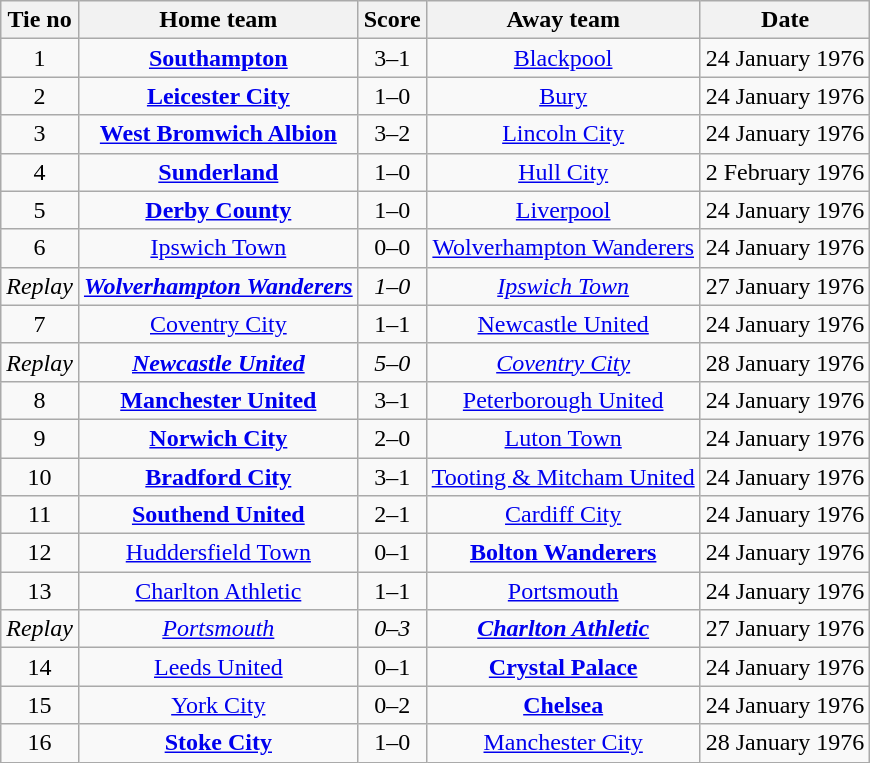<table class="wikitable" style="text-align: center">
<tr>
<th>Tie no</th>
<th>Home team</th>
<th>Score</th>
<th>Away team</th>
<th>Date</th>
</tr>
<tr>
<td>1</td>
<td><strong><a href='#'>Southampton</a></strong></td>
<td>3–1</td>
<td><a href='#'>Blackpool</a></td>
<td>24 January 1976</td>
</tr>
<tr>
<td>2</td>
<td><strong><a href='#'>Leicester City</a></strong></td>
<td>1–0</td>
<td><a href='#'>Bury</a></td>
<td>24 January 1976</td>
</tr>
<tr>
<td>3</td>
<td><strong><a href='#'>West Bromwich Albion</a></strong></td>
<td>3–2</td>
<td><a href='#'>Lincoln City</a></td>
<td>24 January 1976</td>
</tr>
<tr>
<td>4</td>
<td><strong><a href='#'>Sunderland</a></strong></td>
<td>1–0</td>
<td><a href='#'>Hull City</a></td>
<td>2 February 1976</td>
</tr>
<tr>
<td>5</td>
<td><strong><a href='#'>Derby County</a></strong></td>
<td>1–0</td>
<td><a href='#'>Liverpool</a></td>
<td>24 January 1976</td>
</tr>
<tr>
<td>6</td>
<td><a href='#'>Ipswich Town</a></td>
<td>0–0</td>
<td><a href='#'>Wolverhampton Wanderers</a></td>
<td>24 January 1976</td>
</tr>
<tr>
<td><em>Replay</em></td>
<td><strong><em><a href='#'>Wolverhampton Wanderers</a></em></strong></td>
<td><em>1–0</em></td>
<td><em><a href='#'>Ipswich Town</a></em></td>
<td>27 January 1976</td>
</tr>
<tr>
<td>7</td>
<td><a href='#'>Coventry City</a></td>
<td>1–1</td>
<td><a href='#'>Newcastle United</a></td>
<td>24 January 1976</td>
</tr>
<tr>
<td><em>Replay</em></td>
<td><strong><em><a href='#'>Newcastle United</a></em></strong></td>
<td><em>5–0</em></td>
<td><em><a href='#'>Coventry City</a></em></td>
<td>28 January 1976</td>
</tr>
<tr>
<td>8</td>
<td><strong><a href='#'>Manchester United</a></strong></td>
<td>3–1</td>
<td><a href='#'>Peterborough United</a></td>
<td>24 January 1976</td>
</tr>
<tr>
<td>9</td>
<td><strong><a href='#'>Norwich City</a></strong></td>
<td>2–0</td>
<td><a href='#'>Luton Town</a></td>
<td>24 January 1976</td>
</tr>
<tr>
<td>10</td>
<td><strong><a href='#'>Bradford City</a></strong></td>
<td>3–1</td>
<td><a href='#'>Tooting & Mitcham United</a></td>
<td>24 January 1976</td>
</tr>
<tr>
<td>11</td>
<td><strong><a href='#'>Southend United</a></strong></td>
<td>2–1</td>
<td><a href='#'>Cardiff City</a></td>
<td>24 January 1976</td>
</tr>
<tr>
<td>12</td>
<td><a href='#'>Huddersfield Town</a></td>
<td>0–1</td>
<td><strong><a href='#'>Bolton Wanderers</a></strong></td>
<td>24 January 1976</td>
</tr>
<tr>
<td>13</td>
<td><a href='#'>Charlton Athletic</a></td>
<td>1–1</td>
<td><a href='#'>Portsmouth</a></td>
<td>24 January 1976</td>
</tr>
<tr>
<td><em>Replay</em></td>
<td><em><a href='#'>Portsmouth</a></em></td>
<td><em>0–3</em></td>
<td><strong><em><a href='#'>Charlton Athletic</a></em></strong></td>
<td>27 January 1976</td>
</tr>
<tr>
<td>14</td>
<td><a href='#'>Leeds United</a></td>
<td>0–1</td>
<td><strong><a href='#'>Crystal Palace</a></strong></td>
<td>24 January 1976</td>
</tr>
<tr>
<td>15</td>
<td><a href='#'>York City</a></td>
<td>0–2</td>
<td><strong><a href='#'>Chelsea</a></strong></td>
<td>24 January 1976</td>
</tr>
<tr>
<td>16</td>
<td><strong><a href='#'>Stoke City</a></strong></td>
<td>1–0</td>
<td><a href='#'>Manchester City</a></td>
<td>28 January 1976</td>
</tr>
</table>
